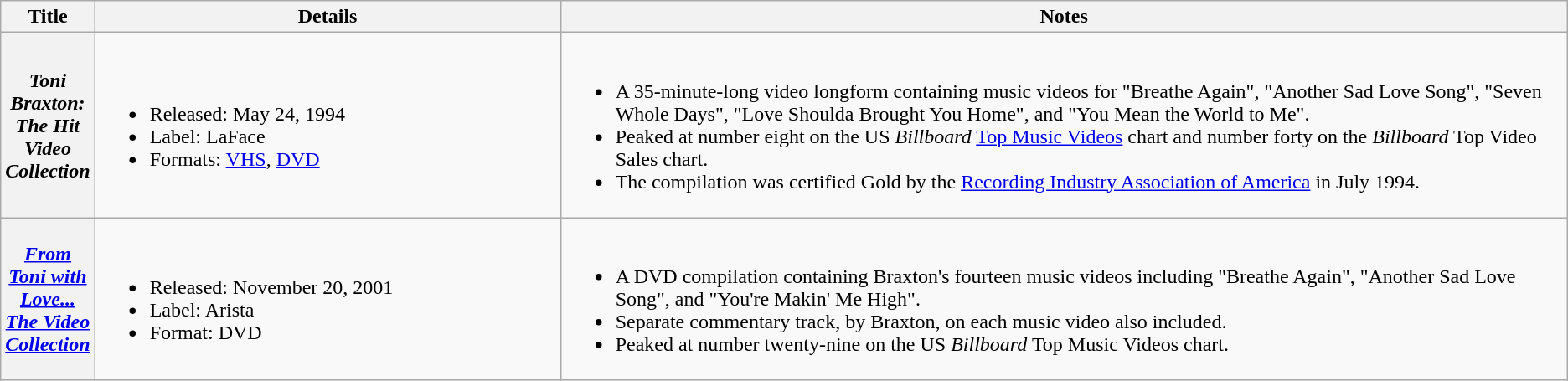<table class="wikitable plainrowheaders">
<tr>
<th scope="col" style="width:3%;">Title</th>
<th scope="col" style="width:30%;">Details</th>
<th scope="col" style="width:65%;">Notes</th>
</tr>
<tr>
<th scope="row"><em>Toni Braxton: The Hit Video Collection</em></th>
<td><br><ul><li>Released: May 24, 1994</li><li>Label: LaFace</li><li>Formats: <a href='#'>VHS</a>, <a href='#'>DVD</a></li></ul></td>
<td><br><ul><li>A 35-minute-long video longform containing music videos for "Breathe Again", "Another Sad Love Song", "Seven Whole Days", "Love Shoulda Brought You Home", and "You Mean the World to Me".</li><li>Peaked at number eight on the US <em>Billboard</em> <a href='#'>Top Music Videos</a> chart and number forty on the <em>Billboard</em> Top Video Sales chart.</li><li>The compilation was certified Gold by the <a href='#'>Recording Industry Association of America</a> in July 1994.</li></ul></td>
</tr>
<tr>
<th scope="row"><em><a href='#'>From Toni with Love... The Video Collection</a></em></th>
<td><br><ul><li>Released: November 20, 2001</li><li>Label: Arista</li><li>Format: DVD</li></ul></td>
<td><br><ul><li>A DVD compilation containing Braxton's fourteen music videos including "Breathe Again", "Another Sad Love Song", and "You're Makin' Me High".</li><li>Separate commentary track, by Braxton, on each music video also included.</li><li>Peaked at number twenty-nine on the US <em>Billboard</em> Top Music Videos chart.</li></ul></td>
</tr>
</table>
